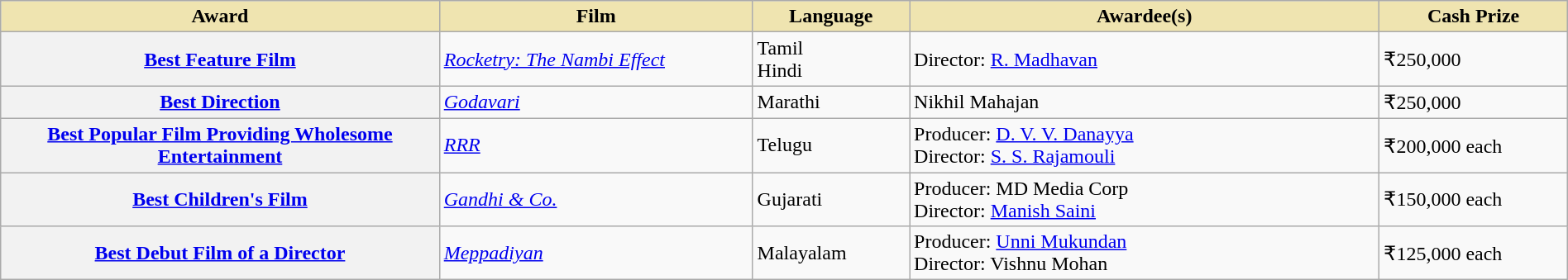<table class="wikitable plainrowheaders" style="width:100%;">
<tr>
<th style="background-color:#EFE4B0;width:28%;">Award</th>
<th style="background-color:#EFE4B0;width:20%;">Film</th>
<th style="background-color:#EFE4B0;width:10%;">Language</th>
<th style="background-color:#EFE4B0;width:30%;">Awardee(s)</th>
<th style="background-color:#EFE4B0;width:12%;">Cash Prize</th>
</tr>
<tr>
<th ! scope="row"><a href='#'>Best Feature Film</a></th>
<td><em><a href='#'>Rocketry: The Nambi Effect</a></em></td>
<td>Tamil <br> Hindi</td>
<td>Director: <a href='#'>R. Madhavan</a></td>
<td>₹250,000</td>
</tr>
<tr>
<th scope="row"><a href='#'>Best Direction</a></th>
<td><em><a href='#'>Godavari</a></em></td>
<td>Marathi</td>
<td>Nikhil Mahajan</td>
<td>₹250,000</td>
</tr>
<tr>
<th scope="row"><a href='#'>Best Popular Film Providing Wholesome Entertainment</a></th>
<td><em><a href='#'>RRR</a></em></td>
<td>Telugu</td>
<td>Producer: <a href='#'>D. V. V. Danayya</a><br>Director: <a href='#'>S. S. Rajamouli</a></td>
<td>₹200,000 each</td>
</tr>
<tr>
<th scope="row"><a href='#'>Best Children's Film</a></th>
<td><em><a href='#'>Gandhi & Co.</a></em></td>
<td>Gujarati</td>
<td>Producer: MD Media Corp<br>Director: <a href='#'>Manish Saini</a></td>
<td>₹150,000 each</td>
</tr>
<tr>
<th scope="row"><a href='#'>Best Debut Film of a Director</a></th>
<td><em><a href='#'>Meppadiyan</a></em></td>
<td>Malayalam</td>
<td>Producer: <a href='#'>Unni Mukundan</a><br>Director: Vishnu Mohan</td>
<td>₹125,000 each</td>
</tr>
</table>
